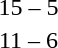<table style="text-align:center">
<tr>
<th width=200></th>
<th width=100></th>
<th width=200></th>
</tr>
<tr>
<td align=right><strong></strong></td>
<td>15 – 5</td>
<td align=left></td>
</tr>
<tr>
<td align=right><strong></strong></td>
<td>11 – 6</td>
<td align=left></td>
</tr>
</table>
